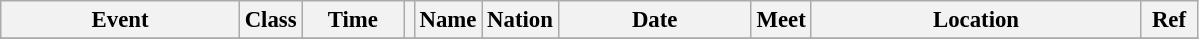<table class="wikitable" style="font-size: 95%;">
<tr>
<th style="width:10em">Event</th>
<th>Class</th>
<th style="width:4em">Time</th>
<th class="unsortable"></th>
<th>Name</th>
<th>Nation</th>
<th style="width:8em">Date</th>
<th>Meet</th>
<th style="width:14em">Location</th>
<th style="width:2em">Ref</th>
</tr>
<tr>
</tr>
</table>
